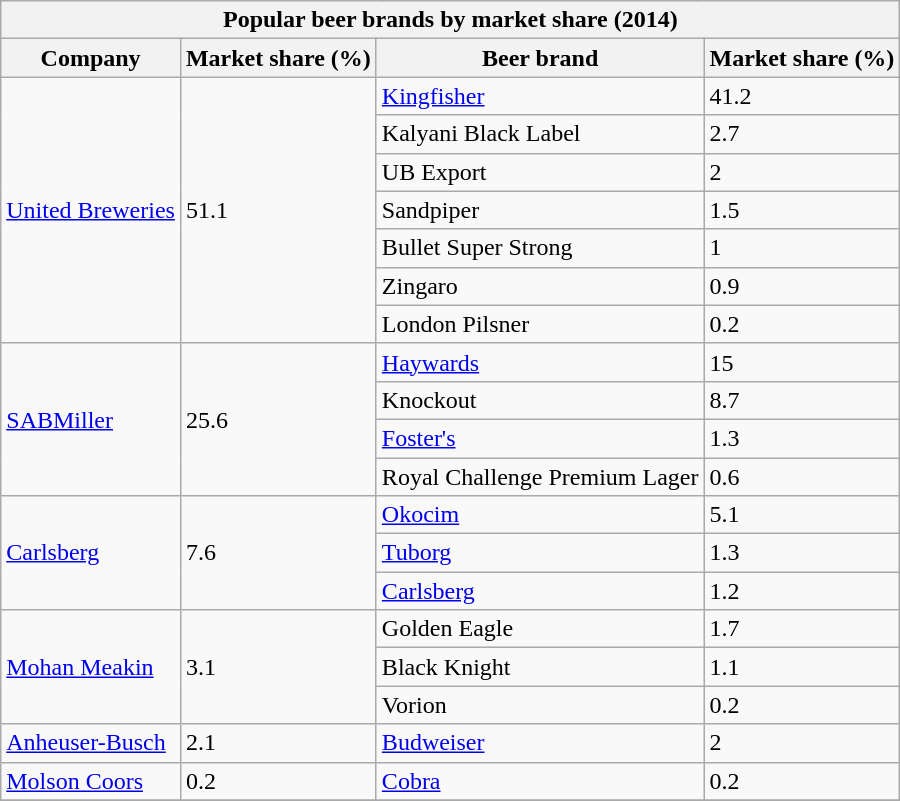<table class="wikitable sortable">
<tr>
<th colspan=4>Popular beer brands by market share (2014)</th>
</tr>
<tr>
<th>Company</th>
<th>Market share (%)</th>
<th>Beer brand</th>
<th>Market share (%)</th>
</tr>
<tr>
<td rowspan=7><a href='#'>United Breweries</a></td>
<td rowspan=7>51.1</td>
<td><a href='#'>Kingfisher</a></td>
<td>41.2</td>
</tr>
<tr>
<td>Kalyani Black Label</td>
<td>2.7</td>
</tr>
<tr>
<td>UB Export</td>
<td>2</td>
</tr>
<tr>
<td>Sandpiper</td>
<td>1.5</td>
</tr>
<tr>
<td>Bullet Super Strong</td>
<td>1</td>
</tr>
<tr>
<td>Zingaro</td>
<td>0.9</td>
</tr>
<tr>
<td>London Pilsner</td>
<td>0.2</td>
</tr>
<tr>
<td rowspan=4><a href='#'>SABMiller</a></td>
<td rowspan=4>25.6</td>
<td><a href='#'>Haywards</a></td>
<td>15</td>
</tr>
<tr>
<td>Knockout</td>
<td>8.7</td>
</tr>
<tr>
<td><a href='#'>Foster's</a></td>
<td>1.3</td>
</tr>
<tr>
<td>Royal Challenge Premium Lager</td>
<td>0.6</td>
</tr>
<tr>
<td rowspan=3><a href='#'>Carlsberg</a></td>
<td rowspan=3>7.6</td>
<td><a href='#'>Okocim</a></td>
<td>5.1</td>
</tr>
<tr>
<td><a href='#'>Tuborg</a></td>
<td>1.3</td>
</tr>
<tr>
<td><a href='#'>Carlsberg</a></td>
<td>1.2</td>
</tr>
<tr>
<td rowspan=3><a href='#'>Mohan Meakin</a></td>
<td rowspan=3>3.1</td>
<td>Golden Eagle</td>
<td>1.7</td>
</tr>
<tr>
<td>Black Knight</td>
<td>1.1</td>
</tr>
<tr>
<td>Vorion</td>
<td>0.2</td>
</tr>
<tr>
<td><a href='#'>Anheuser-Busch</a></td>
<td>2.1</td>
<td><a href='#'>Budweiser</a></td>
<td>2</td>
</tr>
<tr>
<td><a href='#'>Molson Coors</a></td>
<td>0.2</td>
<td><a href='#'>Cobra</a></td>
<td>0.2</td>
</tr>
<tr>
</tr>
</table>
